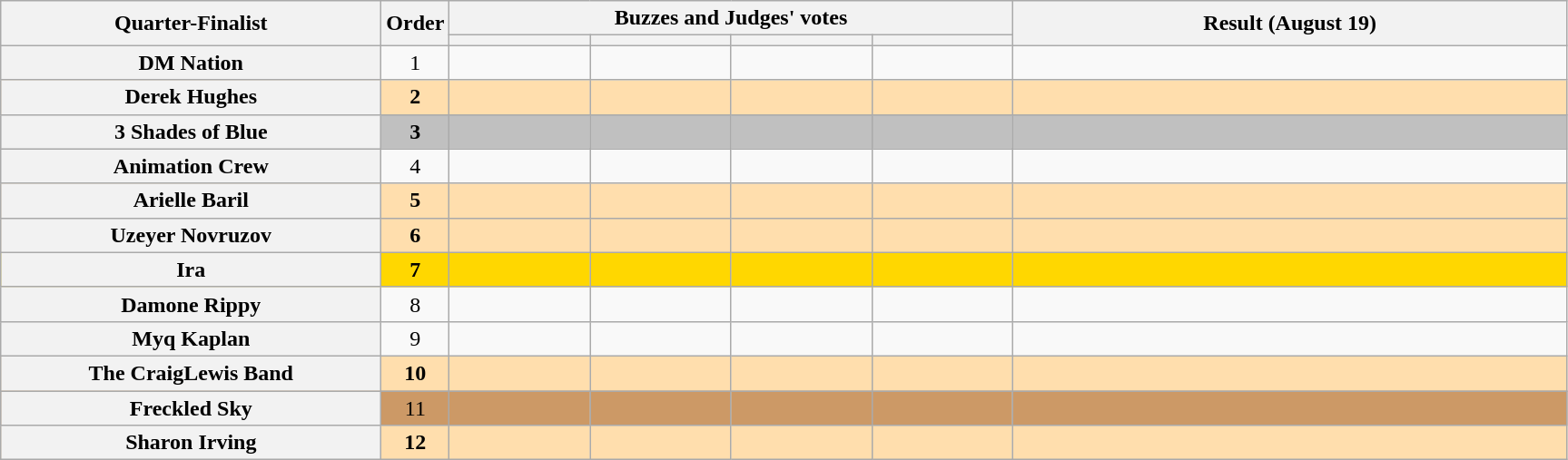<table class="wikitable plainrowheaders sortable" style="text-align:center;">
<tr>
<th scope="col" rowspan="2" class="unsortable" style="width:17em;">Quarter-Finalist</th>
<th scope="col" rowspan="2" style="width:1em;">Order</th>
<th scope="col" colspan="4" class="unsortable" style="width:24em;">Buzzes and Judges' votes</th>
<th scope="col" rowspan="2" style="width:25em;">Result (August 19)</th>
</tr>
<tr>
<th scope="col" class="unsortable" style="width:6em;"></th>
<th scope="col" class="unsortable" style="width:6em;"></th>
<th scope="col" class="unsortable" style="width:6em;"></th>
<th scope="col" class="unsortable" style="width:6em;"></th>
</tr>
<tr>
<th scope="row">DM Nation</th>
<td>1</td>
<td style="text-align:center;"></td>
<td style="text-align:center;"></td>
<td style="text-align:center;"></td>
<td style="text-align:center;"></td>
<td></td>
</tr>
<tr style="background:NavajoWhite">
<th scope="row"><strong>Derek Hughes</strong></th>
<td><strong>2</strong></td>
<td style="text-align:center;"></td>
<td style="text-align:center;"></td>
<td style="text-align:center;"></td>
<td style="text-align:center;"></td>
<td><strong></strong></td>
</tr>
<tr style="background:silver">
<th scope="row"><strong>3 Shades of Blue</strong></th>
<td><strong>3</strong></td>
<td style="text-align:center;"></td>
<td style="text-align:center;"></td>
<td style="text-align:center;"></td>
<td style="text-align:center;"></td>
<td><strong></strong></td>
</tr>
<tr>
<th scope="row">Animation Crew</th>
<td>4</td>
<td style="text-align:center;"></td>
<td style="text-align:center;"></td>
<td style="text-align:center;"></td>
<td style="text-align:center;"></td>
<td></td>
</tr>
<tr style="background:NavajoWhite">
<th scope="row"><strong>Arielle Baril</strong></th>
<td><strong>5</strong></td>
<td style="text-align:center;"></td>
<td style="text-align:center;"></td>
<td style="text-align:center;"></td>
<td style="text-align:center;"></td>
<td><strong></strong></td>
</tr>
<tr style="background:NavajoWhite">
<th scope="row"><strong>Uzeyer Novruzov</strong></th>
<td><strong>6</strong></td>
<td style="text-align:center;"></td>
<td style="text-align:center;"></td>
<td style="text-align:center;"></td>
<td style="text-align:center;"></td>
<td><strong></strong></td>
</tr>
<tr style="background:gold">
<th scope="row"><strong>Ira</strong></th>
<td><strong>7</strong></td>
<td style="text-align:center;"></td>
<td style="text-align:center;"></td>
<td style="text-align:center;"></td>
<td style="text-align:center;"></td>
<td><strong></strong></td>
</tr>
<tr>
<th scope="row">Damone Rippy </th>
<td>8</td>
<td style="text-align:center;"></td>
<td style="text-align:center;"></td>
<td style="text-align:center;"></td>
<td style="text-align:center;"></td>
<td></td>
</tr>
<tr>
<th scope="row">Myq Kaplan</th>
<td>9</td>
<td style="text-align:center;"></td>
<td style="text-align:center;"></td>
<td style="text-align:center;"></td>
<td style="text-align:center;"></td>
<td></td>
</tr>
<tr style="background:NavajoWhite">
<th scope="row"><strong>The CraigLewis Band</strong></th>
<td><strong>10</strong></td>
<td style="text-align:center;"></td>
<td style="text-align:center;"></td>
<td style="text-align:center;"></td>
<td style="text-align:center;"></td>
<td><strong></strong></td>
</tr>
<tr style="background:#c96">
<th scope="row">Freckled Sky</th>
<td>11</td>
<td style="text-align:center;"></td>
<td style="text-align:center;"></td>
<td style="text-align:center;"></td>
<td style="text-align:center;"></td>
<td></td>
</tr>
<tr style="background:NavajoWhite">
<th scope="row"><strong>Sharon Irving</strong></th>
<td><strong>12</strong></td>
<td style="text-align:center;"></td>
<td style="text-align:center;"></td>
<td style="text-align:center;"></td>
<td style="text-align:center;"></td>
<td><strong></strong></td>
</tr>
</table>
